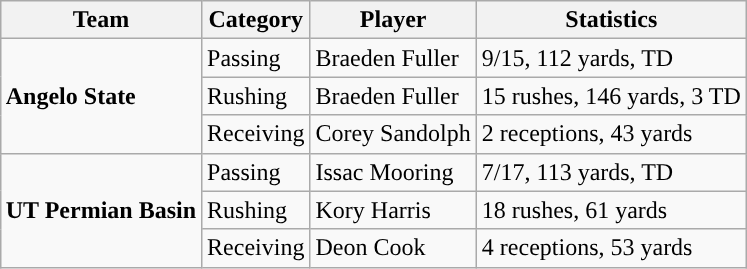<table class="wikitable" style="float: right;">
<tr>
<th>Team</th>
<th>Category</th>
<th>Player</th>
<th>Statistics</th>
</tr>
<tr>
<td rowspan=3><strong>Angelo State</strong></td>
<td>Passing</td>
<td>Braeden Fuller</td>
<td>9/15, 112 yards, TD</td>
</tr>
<tr>
<td>Rushing</td>
<td>Braeden Fuller</td>
<td>15 rushes, 146 yards, 3 TD</td>
</tr>
<tr>
<td>Receiving</td>
<td>Corey Sandolph</td>
<td>2 receptions, 43 yards</td>
</tr>
<tr>
<td rowspan=3><strong>UT Permian Basin</strong></td>
<td>Passing</td>
<td>Issac Mooring</td>
<td>7/17, 113 yards, TD</td>
</tr>
<tr>
<td>Rushing</td>
<td>Kory Harris</td>
<td>18 rushes, 61 yards</td>
</tr>
<tr>
<td>Receiving</td>
<td>Deon Cook</td>
<td>4 receptions, 53 yards</td>
</tr>
</table>
